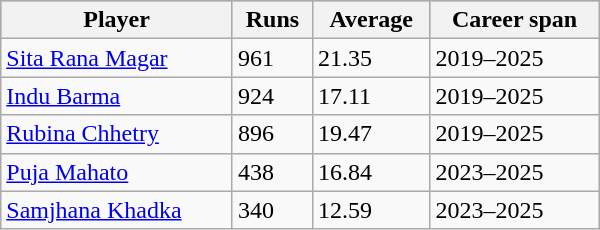<table class="wikitable"  style="width: 400px;">
<tr bgcolor=#bdb76b>
<th>Player</th>
<th>Runs</th>
<th>Average</th>
<th>Career span</th>
</tr>
<tr>
<td><a href='#'>Sita Rana Magar</a></td>
<td>961</td>
<td>21.35</td>
<td>2019–2025</td>
</tr>
<tr>
<td><a href='#'>Indu Barma</a></td>
<td>924</td>
<td>17.11</td>
<td>2019–2025</td>
</tr>
<tr>
<td><a href='#'>Rubina Chhetry</a></td>
<td>896</td>
<td>19.47</td>
<td>2019–2025</td>
</tr>
<tr>
<td><a href='#'>Puja Mahato</a></td>
<td>438</td>
<td>16.84</td>
<td>2023–2025</td>
</tr>
<tr>
<td><a href='#'>Samjhana Khadka</a></td>
<td>340</td>
<td>12.59</td>
<td>2023–2025</td>
</tr>
</table>
